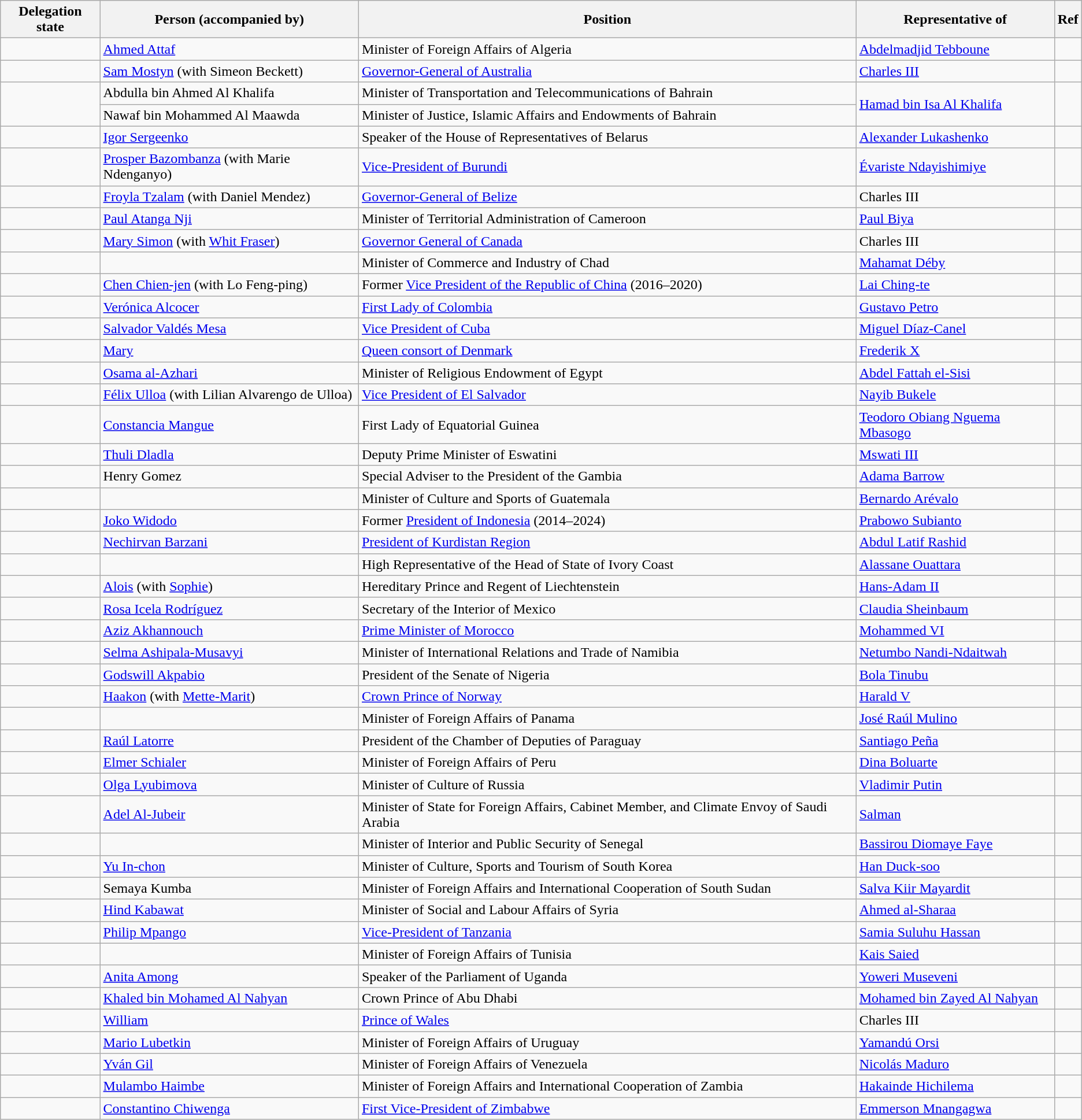<table class="wikitable sticky-header">
<tr>
<th>Delegation state</th>
<th>Person (accompanied by)</th>
<th>Position</th>
<th>Representative of</th>
<th>Ref</th>
</tr>
<tr>
<td></td>
<td><a href='#'>Ahmed Attaf</a></td>
<td>Minister of Foreign Affairs of Algeria</td>
<td><a href='#'>Abdelmadjid Tebboune</a> </td>
<td></td>
</tr>
<tr>
<td></td>
<td><a href='#'>Sam Mostyn</a> (with Simeon Beckett)</td>
<td><a href='#'>Governor-General of Australia</a></td>
<td><a href='#'>Charles III</a> </td>
<td></td>
</tr>
<tr>
<td rowspan="2"></td>
<td>Abdulla bin Ahmed Al Khalifa</td>
<td>Minister of Transportation and Telecommunications of Bahrain</td>
<td rowspan="2"><a href='#'>Hamad bin Isa Al Khalifa</a> </td>
<td rowspan="2"></td>
</tr>
<tr>
<td>Nawaf bin Mohammed Al Maawda</td>
<td>Minister of Justice, Islamic Affairs and Endowments of Bahrain</td>
</tr>
<tr>
<td></td>
<td><a href='#'>Igor Sergeenko</a></td>
<td>Speaker of the House of Representatives of Belarus</td>
<td><a href='#'>Alexander Lukashenko</a> </td>
<td></td>
</tr>
<tr>
<td></td>
<td><a href='#'>Prosper Bazombanza</a> (with Marie Ndenganyo)</td>
<td><a href='#'>Vice-President of Burundi</a></td>
<td><a href='#'>Évariste Ndayishimiye</a> </td>
<td></td>
</tr>
<tr>
<td></td>
<td><a href='#'>Froyla Tzalam</a> (with Daniel Mendez)</td>
<td><a href='#'>Governor-General of Belize</a></td>
<td>Charles III </td>
<td></td>
</tr>
<tr>
<td></td>
<td><a href='#'>Paul Atanga Nji</a></td>
<td>Minister of Territorial Administration of Cameroon</td>
<td><a href='#'>Paul Biya</a> </td>
<td></td>
</tr>
<tr>
<td></td>
<td><a href='#'>Mary Simon</a> (with <a href='#'>Whit Fraser</a>)</td>
<td><a href='#'>Governor General of Canada</a></td>
<td>Charles III </td>
<td></td>
</tr>
<tr>
<td></td>
<td></td>
<td>Minister of Commerce and Industry of Chad</td>
<td><a href='#'>Mahamat Déby</a> </td>
<td></td>
</tr>
<tr>
<td></td>
<td><a href='#'>Chen Chien-jen</a> (with Lo Feng-ping)</td>
<td>Former <a href='#'>Vice President of the Republic of China</a> (2016–2020)</td>
<td><a href='#'>Lai Ching-te</a> </td>
<td></td>
</tr>
<tr>
<td></td>
<td><a href='#'>Verónica Alcocer</a></td>
<td><a href='#'>First Lady of Colombia</a></td>
<td><a href='#'>Gustavo Petro</a> </td>
<td></td>
</tr>
<tr>
<td></td>
<td><a href='#'>Salvador Valdés Mesa</a></td>
<td><a href='#'>Vice President of Cuba</a></td>
<td><a href='#'>Miguel Díaz-Canel</a> </td>
<td></td>
</tr>
<tr>
<td></td>
<td><a href='#'>Mary</a></td>
<td><a href='#'>Queen consort of Denmark</a></td>
<td><a href='#'>Frederik X</a> </td>
<td></td>
</tr>
<tr>
<td></td>
<td><a href='#'>Osama al-Azhari</a></td>
<td>Minister of Religious Endowment of Egypt</td>
<td><a href='#'>Abdel Fattah el-Sisi</a> </td>
<td></td>
</tr>
<tr>
<td></td>
<td><a href='#'>Félix Ulloa</a> (with Lilian Alvarengo de Ulloa)</td>
<td><a href='#'>Vice President of El Salvador</a></td>
<td><a href='#'>Nayib Bukele</a> </td>
<td></td>
</tr>
<tr>
<td></td>
<td><a href='#'>Constancia Mangue</a></td>
<td>First Lady of Equatorial Guinea</td>
<td><a href='#'>Teodoro Obiang Nguema Mbasogo</a> </td>
<td></td>
</tr>
<tr>
<td></td>
<td><a href='#'>Thuli Dladla</a></td>
<td>Deputy Prime Minister of Eswatini</td>
<td><a href='#'>Mswati III</a> </td>
<td></td>
</tr>
<tr>
<td></td>
<td>Henry Gomez</td>
<td>Special Adviser to the President of the Gambia</td>
<td><a href='#'>Adama Barrow</a> </td>
<td></td>
</tr>
<tr>
<td> </td>
<td></td>
<td>Minister of Culture and Sports of Guatemala</td>
<td><a href='#'>Bernardo Arévalo</a> </td>
<td></td>
</tr>
<tr>
<td></td>
<td><a href='#'>Joko Widodo</a></td>
<td>Former <a href='#'>President of Indonesia</a> (2014–2024)</td>
<td><a href='#'>Prabowo Subianto</a> </td>
<td></td>
</tr>
<tr>
<td></td>
<td><a href='#'>Nechirvan Barzani</a></td>
<td><a href='#'>President of Kurdistan Region</a></td>
<td><a href='#'>Abdul Latif Rashid</a> </td>
<td></td>
</tr>
<tr>
<td></td>
<td></td>
<td>High Representative of the Head of State of Ivory Coast</td>
<td><a href='#'>Alassane Ouattara</a> </td>
<td></td>
</tr>
<tr>
<td></td>
<td><a href='#'>Alois</a> (with <a href='#'>Sophie</a>)</td>
<td>Hereditary Prince and Regent of Liechtenstein</td>
<td><a href='#'>Hans-Adam II</a> </td>
<td></td>
</tr>
<tr>
<td></td>
<td><a href='#'>Rosa Icela Rodríguez</a></td>
<td>Secretary of the Interior of Mexico</td>
<td><a href='#'>Claudia Sheinbaum</a> </td>
<td></td>
</tr>
<tr>
<td></td>
<td><a href='#'>Aziz Akhannouch</a></td>
<td><a href='#'>Prime Minister of Morocco</a></td>
<td><a href='#'>Mohammed VI</a> </td>
<td></td>
</tr>
<tr>
<td></td>
<td><a href='#'>Selma Ashipala-Musavyi</a></td>
<td>Minister of International Relations and Trade of Namibia</td>
<td><a href='#'>Netumbo Nandi-Ndaitwah</a> </td>
<td></td>
</tr>
<tr>
<td></td>
<td><a href='#'>Godswill Akpabio</a></td>
<td>President of the Senate of Nigeria</td>
<td><a href='#'>Bola Tinubu</a> </td>
<td></td>
</tr>
<tr>
<td></td>
<td><a href='#'>Haakon</a> (with <a href='#'>Mette-Marit</a>)</td>
<td><a href='#'>Crown Prince of Norway</a></td>
<td><a href='#'>Harald V</a> </td>
<td></td>
</tr>
<tr>
<td></td>
<td></td>
<td>Minister of Foreign Affairs of Panama</td>
<td><a href='#'>José Raúl Mulino</a> </td>
<td></td>
</tr>
<tr>
<td></td>
<td><a href='#'>Raúl Latorre</a></td>
<td>President of the Chamber of Deputies of Paraguay</td>
<td><a href='#'>Santiago Peña</a> </td>
<td></td>
</tr>
<tr>
<td></td>
<td><a href='#'>Elmer Schialer</a></td>
<td>Minister of Foreign Affairs of Peru</td>
<td><a href='#'>Dina Boluarte</a> </td>
<td></td>
</tr>
<tr>
<td></td>
<td><a href='#'>Olga Lyubimova</a></td>
<td>Minister of Culture of Russia</td>
<td><a href='#'>Vladimir Putin</a> </td>
<td></td>
</tr>
<tr>
<td></td>
<td><a href='#'>Adel Al-Jubeir</a></td>
<td>Minister of State for Foreign Affairs, Cabinet Member, and Climate Envoy of Saudi Arabia</td>
<td><a href='#'>Salman</a> </td>
<td></td>
</tr>
<tr>
<td></td>
<td></td>
<td>Minister of Interior and Public Security of Senegal</td>
<td><a href='#'>Bassirou Diomaye Faye</a> </td>
<td></td>
</tr>
<tr>
<td></td>
<td><a href='#'>Yu In-chon</a></td>
<td>Minister of Culture, Sports and Tourism of South Korea</td>
<td><a href='#'>Han Duck-soo</a> </td>
<td></td>
</tr>
<tr>
<td></td>
<td>Semaya Kumba</td>
<td>Minister of Foreign Affairs and International Cooperation of South Sudan</td>
<td><a href='#'>Salva Kiir Mayardit</a> </td>
<td></td>
</tr>
<tr>
<td></td>
<td><a href='#'>Hind Kabawat</a></td>
<td>Minister of Social and Labour Affairs of Syria</td>
<td><a href='#'>Ahmed al-Sharaa</a> </td>
<td></td>
</tr>
<tr>
<td></td>
<td><a href='#'>Philip Mpango</a></td>
<td><a href='#'>Vice-President of Tanzania</a></td>
<td><a href='#'>Samia Suluhu Hassan</a> </td>
<td></td>
</tr>
<tr>
<td></td>
<td></td>
<td>Minister of Foreign Affairs of Tunisia</td>
<td><a href='#'>Kais Saied</a> </td>
<td></td>
</tr>
<tr>
<td></td>
<td><a href='#'>Anita Among</a></td>
<td>Speaker of the Parliament of Uganda</td>
<td><a href='#'>Yoweri Museveni</a> </td>
<td></td>
</tr>
<tr>
<td></td>
<td><a href='#'>Khaled bin Mohamed Al Nahyan</a></td>
<td>Crown Prince of Abu Dhabi</td>
<td><a href='#'>Mohamed bin Zayed Al Nahyan</a> </td>
<td></td>
</tr>
<tr>
<td></td>
<td><a href='#'>William</a></td>
<td><a href='#'>Prince of Wales</a></td>
<td>Charles III </td>
<td></td>
</tr>
<tr>
<td></td>
<td><a href='#'>Mario Lubetkin</a></td>
<td>Minister of Foreign Affairs of Uruguay</td>
<td><a href='#'>Yamandú Orsi</a> </td>
<td></td>
</tr>
<tr>
<td></td>
<td><a href='#'>Yván Gil</a></td>
<td>Minister of Foreign Affairs of Venezuela</td>
<td><a href='#'>Nicolás Maduro</a> </td>
<td></td>
</tr>
<tr>
<td></td>
<td><a href='#'>Mulambo Haimbe</a></td>
<td>Minister of Foreign Affairs and International Cooperation of Zambia</td>
<td><a href='#'>Hakainde Hichilema</a> </td>
<td></td>
</tr>
<tr>
<td></td>
<td><a href='#'>Constantino Chiwenga</a></td>
<td><a href='#'>First Vice-President of Zimbabwe</a></td>
<td><a href='#'>Emmerson Mnangagwa</a> </td>
<td></td>
</tr>
</table>
